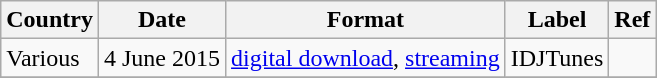<table class="wikitable plainrowheaders">
<tr>
<th scope="col">Country</th>
<th scope="col">Date</th>
<th scope="col">Format</th>
<th scope="col">Label</th>
<th scope="col">Ref</th>
</tr>
<tr>
<td>Various</td>
<td>4 June 2015</td>
<td><a href='#'>digital download</a>, <a href='#'>streaming</a></td>
<td>IDJTunes</td>
<td></td>
</tr>
<tr>
</tr>
</table>
